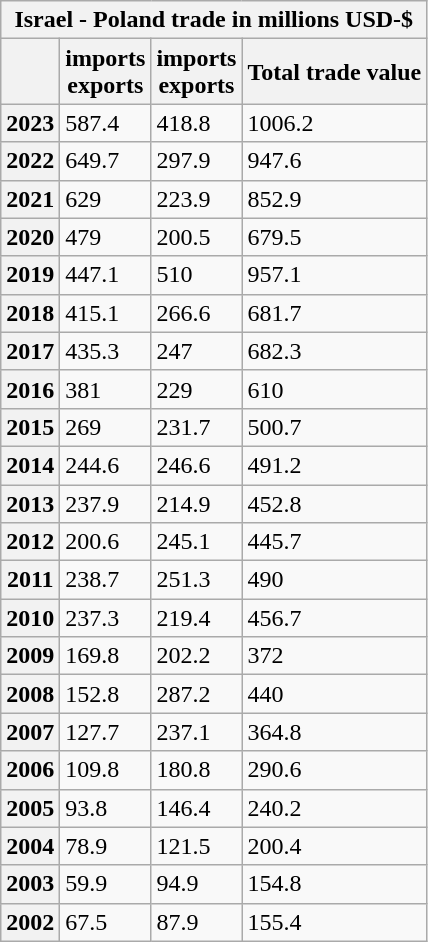<table class="wikitable mw-collapsible mw-collapsed">
<tr>
<th colspan="4">Israel - Poland trade in millions USD-$</th>
</tr>
<tr>
<th></th>
<th> imports<br> exports</th>
<th> imports<br> exports</th>
<th>Total trade value</th>
</tr>
<tr>
<th>2023</th>
<td>587.4</td>
<td>418.8</td>
<td>1006.2</td>
</tr>
<tr>
<th>2022</th>
<td>649.7</td>
<td>297.9</td>
<td>947.6</td>
</tr>
<tr>
<th>2021</th>
<td>629</td>
<td>223.9</td>
<td>852.9</td>
</tr>
<tr>
<th>2020</th>
<td>479</td>
<td>200.5</td>
<td>679.5</td>
</tr>
<tr>
<th>2019</th>
<td>447.1</td>
<td>510</td>
<td>957.1</td>
</tr>
<tr>
<th>2018</th>
<td>415.1</td>
<td>266.6</td>
<td>681.7</td>
</tr>
<tr>
<th>2017</th>
<td>435.3</td>
<td>247</td>
<td>682.3</td>
</tr>
<tr>
<th>2016</th>
<td>381</td>
<td>229</td>
<td>610</td>
</tr>
<tr>
<th>2015</th>
<td>269</td>
<td>231.7</td>
<td>500.7</td>
</tr>
<tr>
<th>2014</th>
<td>244.6</td>
<td>246.6</td>
<td>491.2</td>
</tr>
<tr>
<th>2013</th>
<td>237.9</td>
<td>214.9</td>
<td>452.8</td>
</tr>
<tr>
<th>2012</th>
<td>200.6</td>
<td>245.1</td>
<td>445.7</td>
</tr>
<tr>
<th>2011</th>
<td>238.7</td>
<td>251.3</td>
<td>490</td>
</tr>
<tr>
<th>2010</th>
<td>237.3</td>
<td>219.4</td>
<td>456.7</td>
</tr>
<tr>
<th>2009</th>
<td>169.8</td>
<td>202.2</td>
<td>372</td>
</tr>
<tr>
<th>2008</th>
<td>152.8</td>
<td>287.2</td>
<td>440</td>
</tr>
<tr>
<th>2007</th>
<td>127.7</td>
<td>237.1</td>
<td>364.8</td>
</tr>
<tr>
<th>2006</th>
<td>109.8</td>
<td>180.8</td>
<td>290.6</td>
</tr>
<tr>
<th>2005</th>
<td>93.8</td>
<td>146.4</td>
<td>240.2</td>
</tr>
<tr>
<th>2004</th>
<td>78.9</td>
<td>121.5</td>
<td>200.4</td>
</tr>
<tr>
<th>2003</th>
<td>59.9</td>
<td>94.9</td>
<td>154.8</td>
</tr>
<tr>
<th>2002</th>
<td>67.5</td>
<td>87.9</td>
<td>155.4</td>
</tr>
</table>
